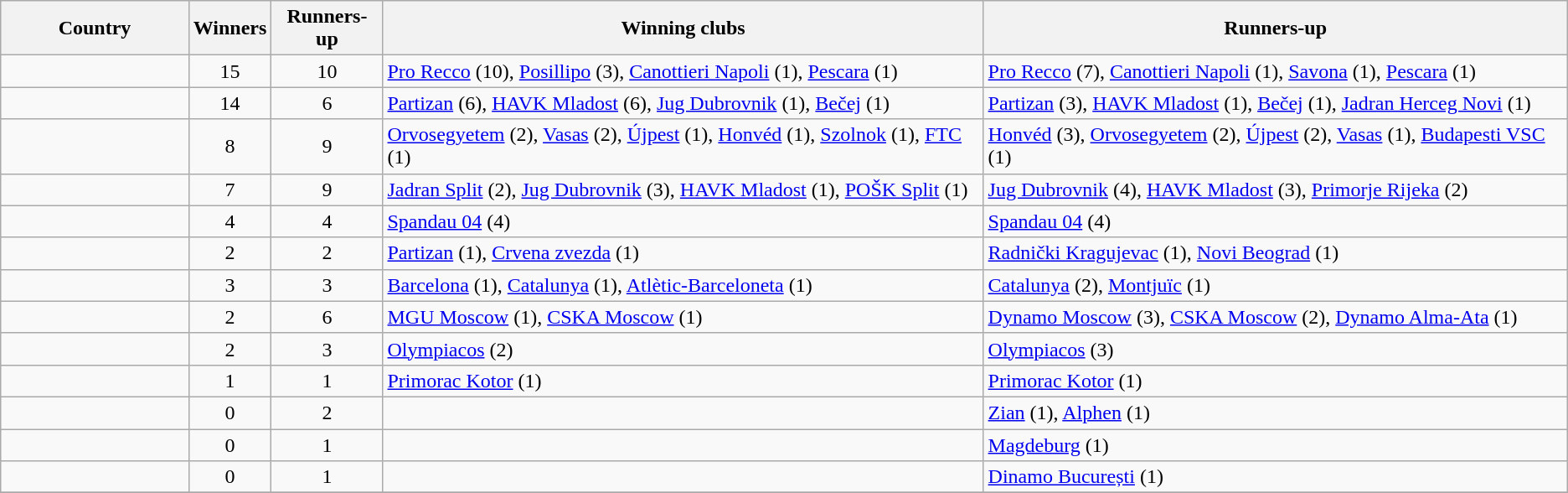<table class="wikitable sortable">
<tr>
<th width=12%>Country</th>
<th>Winners</th>
<th>Runners-up</th>
<th>Winning clubs</th>
<th>Runners-up</th>
</tr>
<tr>
<td></td>
<td align=center>15</td>
<td align=center>10</td>
<td><a href='#'>Pro Recco</a> (10), <a href='#'>Posillipo</a> (3), <a href='#'>Canottieri Napoli</a> (1), <a href='#'>Pescara</a> (1)</td>
<td><a href='#'>Pro Recco</a> (7), <a href='#'>Canottieri Napoli</a> (1), <a href='#'>Savona</a> (1), <a href='#'>Pescara</a> (1)</td>
</tr>
<tr>
<td><em></em> </td>
<td align=center>14</td>
<td align=center>6</td>
<td><a href='#'>Partizan</a> (6), <a href='#'>HAVK Mladost</a> (6), <a href='#'>Jug Dubrovnik</a> (1), <a href='#'>Bečej</a> (1)</td>
<td><a href='#'>Partizan</a> (3), <a href='#'>HAVK Mladost</a> (1), <a href='#'>Bečej</a> (1), <a href='#'>Jadran Herceg Novi</a> (1)</td>
</tr>
<tr>
<td></td>
<td align=center>8</td>
<td align=center>9</td>
<td><a href='#'>Orvosegyetem</a> (2), <a href='#'>Vasas</a> (2), <a href='#'>Újpest</a> (1), <a href='#'>Honvéd</a> (1), <a href='#'>Szolnok</a> (1), <a href='#'>FTC</a> (1)</td>
<td><a href='#'>Honvéd</a> (3), <a href='#'>Orvosegyetem</a> (2), <a href='#'>Újpest</a> (2), <a href='#'>Vasas</a> (1), <a href='#'>Budapesti VSC</a> (1)</td>
</tr>
<tr>
<td></td>
<td align=center>7</td>
<td align=center>9</td>
<td><a href='#'>Jadran Split</a> (2), <a href='#'>Jug Dubrovnik</a> (3), <a href='#'>HAVK Mladost</a> (1), <a href='#'>POŠK Split</a> (1)</td>
<td><a href='#'>Jug Dubrovnik</a> (4), <a href='#'>HAVK Mladost</a> (3), <a href='#'>Primorje Rijeka</a> (2)</td>
</tr>
<tr>
<td></td>
<td align=center>4</td>
<td align=center>4</td>
<td><a href='#'>Spandau 04</a> (4)</td>
<td><a href='#'>Spandau 04</a> (4)</td>
</tr>
<tr>
<td></td>
<td align=center>2</td>
<td align=center>2</td>
<td><a href='#'>Partizan</a> (1), <a href='#'>Crvena zvezda</a> (1)</td>
<td><a href='#'>Radnički Kragujevac</a> (1), <a href='#'>Novi Beograd</a> (1)</td>
</tr>
<tr>
<td></td>
<td align=center>3</td>
<td align=center>3</td>
<td><a href='#'>Barcelona</a> (1), <a href='#'>Catalunya</a> (1), <a href='#'>Atlètic-Barceloneta</a> (1)</td>
<td><a href='#'>Catalunya</a> (2), <a href='#'>Montjuïc</a> (1)</td>
</tr>
<tr>
<td><em></em> </td>
<td align=center>2</td>
<td align=center>6</td>
<td><a href='#'>MGU Moscow</a> (1), <a href='#'>CSKA Moscow</a> (1)</td>
<td><a href='#'>Dynamo Moscow</a> (3), <a href='#'>CSKA Moscow</a> (2), <a href='#'>Dynamo Alma-Ata</a> (1)</td>
</tr>
<tr>
<td></td>
<td align=center>2</td>
<td align=center>3</td>
<td><a href='#'>Olympiacos</a> (2)</td>
<td><a href='#'>Olympiacos</a> (3)</td>
</tr>
<tr>
<td></td>
<td align=center>1</td>
<td align=center>1</td>
<td><a href='#'>Primorac Kotor</a> (1)</td>
<td><a href='#'>Primorac Kotor</a> (1)</td>
</tr>
<tr>
<td></td>
<td align=center>0</td>
<td align=center>2</td>
<td align=center></td>
<td><a href='#'>Zian</a> (1), <a href='#'>Alphen</a> (1)</td>
</tr>
<tr>
<td><em></em></td>
<td align=center>0</td>
<td align=center>1</td>
<td align=center></td>
<td><a href='#'>Magdeburg</a> (1)</td>
</tr>
<tr>
<td></td>
<td align=center>0</td>
<td align=center>1</td>
<td align=center></td>
<td><a href='#'>Dinamo București</a> (1)</td>
</tr>
<tr>
</tr>
</table>
